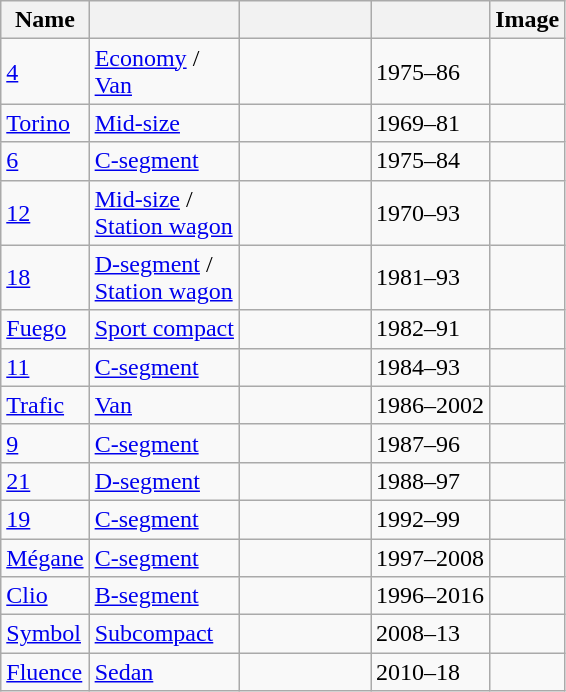<table class= "wikitable sortable">
<tr>
<th width=px>Name</th>
<th></th>
<th width=80px></th>
<th width=px></th>
<th>Image</th>
</tr>
<tr>
<td><a href='#'>4</a> </td>
<td><a href='#'>Economy</a> / <br><a href='#'>Van</a></td>
<td></td>
<td>1975–86</td>
<td></td>
</tr>
<tr>
<td><a href='#'>Torino</a> </td>
<td><a href='#'>Mid-size</a></td>
<td><br></td>
<td>1969–81</td>
<td></td>
</tr>
<tr>
<td><a href='#'>6</a> </td>
<td><a href='#'>C-segment</a></td>
<td></td>
<td>1975–84</td>
<td></td>
</tr>
<tr>
<td><a href='#'>12</a> </td>
<td><a href='#'>Mid-size</a> / <br><a href='#'>Station wagon</a></td>
<td></td>
<td>1970–93</td>
<td></td>
</tr>
<tr>
<td><a href='#'>18</a></td>
<td><a href='#'>D-segment</a> / <br><a href='#'>Station wagon</a></td>
<td></td>
<td>1981–93</td>
<td></td>
</tr>
<tr>
<td><a href='#'>Fuego</a></td>
<td><a href='#'>Sport compact</a></td>
<td></td>
<td>1982–91</td>
<td></td>
</tr>
<tr>
<td><a href='#'>11</a></td>
<td><a href='#'>C-segment</a></td>
<td></td>
<td>1984–93</td>
<td></td>
</tr>
<tr>
<td><a href='#'>Trafic</a></td>
<td><a href='#'>Van</a></td>
<td></td>
<td>1986–2002</td>
<td></td>
</tr>
<tr>
<td><a href='#'>9</a></td>
<td><a href='#'>C-segment</a></td>
<td></td>
<td>1987–96</td>
<td></td>
</tr>
<tr>
<td><a href='#'>21</a></td>
<td><a href='#'>D-segment</a></td>
<td></td>
<td>1988–97</td>
<td></td>
</tr>
<tr>
<td><a href='#'>19</a></td>
<td><a href='#'>C-segment</a></td>
<td></td>
<td>1992–99</td>
<td></td>
</tr>
<tr>
<td><a href='#'>Mégane</a></td>
<td><a href='#'>C-segment</a></td>
<td></td>
<td>1997–2008</td>
<td></td>
</tr>
<tr>
<td><a href='#'>Clio</a></td>
<td><a href='#'>B-segment</a></td>
<td></td>
<td>1996–2016</td>
<td></td>
</tr>
<tr>
<td><a href='#'>Symbol</a></td>
<td><a href='#'>Subcompact</a></td>
<td></td>
<td>2008–13 </td>
<td></td>
</tr>
<tr>
<td><a href='#'>Fluence</a></td>
<td><a href='#'>Sedan</a></td>
<td></td>
<td>2010–18</td>
<td></td>
</tr>
</table>
